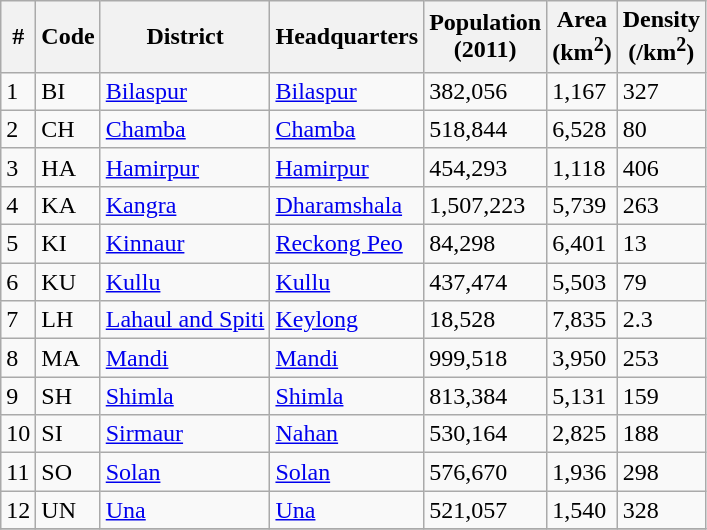<table class="wikitable sortable">
<tr>
<th>#</th>
<th>Code</th>
<th>District</th>
<th>Headquarters</th>
<th>Population <br>(2011)</th>
<th>Area <br>(km<sup>2</sup>)</th>
<th>Density <br>(/km<sup>2</sup>)</th>
</tr>
<tr>
<td>1</td>
<td>BI</td>
<td><a href='#'>Bilaspur</a></td>
<td><a href='#'>Bilaspur</a></td>
<td> 382,056</td>
<td> 1,167</td>
<td> 327</td>
</tr>
<tr>
<td>2</td>
<td>CH</td>
<td><a href='#'>Chamba</a></td>
<td><a href='#'>Chamba</a></td>
<td> 518,844</td>
<td> 6,528</td>
<td> 80</td>
</tr>
<tr>
<td>3</td>
<td>HA</td>
<td><a href='#'>Hamirpur</a></td>
<td><a href='#'>Hamirpur</a></td>
<td> 454,293</td>
<td> 1,118</td>
<td> 406</td>
</tr>
<tr>
<td>4</td>
<td>KA</td>
<td><a href='#'>Kangra</a></td>
<td><a href='#'>Dharamshala</a></td>
<td> 1,507,223</td>
<td> 5,739</td>
<td> 263</td>
</tr>
<tr>
<td>5</td>
<td>KI</td>
<td><a href='#'>Kinnaur</a></td>
<td><a href='#'>Reckong Peo</a></td>
<td> 84,298</td>
<td> 6,401</td>
<td> 13</td>
</tr>
<tr>
<td>6</td>
<td>KU</td>
<td><a href='#'>Kullu</a></td>
<td><a href='#'>Kullu</a></td>
<td> 437,474</td>
<td> 5,503</td>
<td> 79</td>
</tr>
<tr>
<td>7</td>
<td>LH</td>
<td><a href='#'>Lahaul and Spiti</a></td>
<td><a href='#'>Keylong</a></td>
<td> 18,528</td>
<td> 7,835</td>
<td> 2.3</td>
</tr>
<tr>
<td>8</td>
<td>MA</td>
<td><a href='#'>Mandi</a></td>
<td><a href='#'>Mandi</a></td>
<td> 999,518</td>
<td> 3,950</td>
<td> 253</td>
</tr>
<tr>
<td>9</td>
<td>SH</td>
<td><a href='#'>Shimla</a></td>
<td><a href='#'>Shimla</a></td>
<td> 813,384</td>
<td> 5,131</td>
<td> 159</td>
</tr>
<tr>
<td>10</td>
<td>SI</td>
<td><a href='#'>Sirmaur</a></td>
<td><a href='#'>Nahan</a></td>
<td> 530,164</td>
<td> 2,825</td>
<td> 188</td>
</tr>
<tr>
<td>11</td>
<td>SO</td>
<td><a href='#'>Solan</a></td>
<td><a href='#'>Solan</a></td>
<td> 576,670</td>
<td> 1,936</td>
<td> 298</td>
</tr>
<tr>
<td>12</td>
<td>UN</td>
<td><a href='#'>Una</a></td>
<td><a href='#'>Una</a></td>
<td> 521,057</td>
<td> 1,540</td>
<td> 328</td>
</tr>
<tr>
</tr>
</table>
